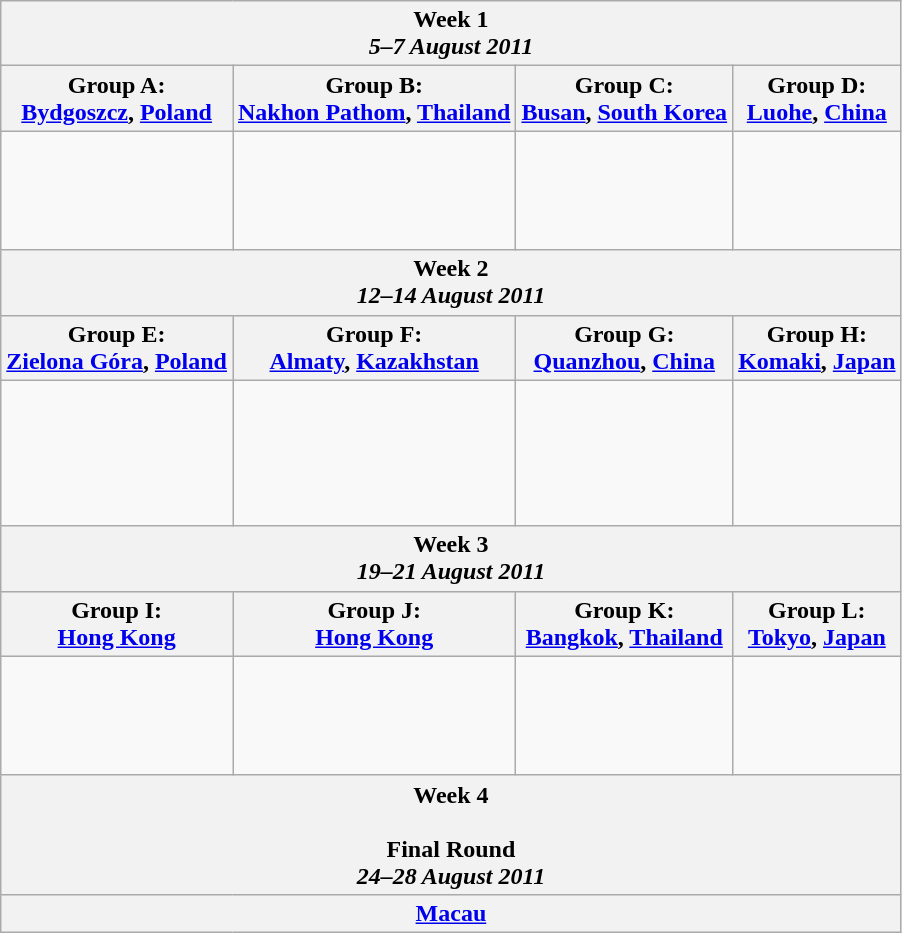<table class="wikitable">
<tr>
<th colspan=4>Week 1<br><em>5–7 August 2011</em></th>
</tr>
<tr>
<th>Group A:<br><a href='#'>Bydgoszcz</a>, <a href='#'>Poland</a></th>
<th>Group B:<br><a href='#'>Nakhon Pathom</a>, <a href='#'>Thailand</a></th>
<th>Group C:<br><a href='#'>Busan</a>, <a href='#'>South Korea</a></th>
<th>Group D:<br><a href='#'>Luohe</a>, <a href='#'>China</a></th>
</tr>
<tr>
<td><br> <br>
 <br>
 <br>
</td>
<td><br> <br>
 <br>
 <br>
</td>
<td><br> <br>
 <br>
 <br>
</td>
<td><br> <br>
 <br>
 <br>
</td>
</tr>
<tr>
<th colspan=4>Week 2<br><em>12–14 August 2011</em></th>
</tr>
<tr>
<th>Group E:<br><a href='#'>Zielona Góra</a>, <a href='#'>Poland</a></th>
<th>Group F:<br><a href='#'>Almaty</a>, <a href='#'>Kazakhstan</a></th>
<th>Group G:<br><a href='#'>Quanzhou</a>, <a href='#'>China</a></th>
<th>Group H:<br><a href='#'>Komaki</a>, <a href='#'>Japan</a></th>
</tr>
<tr>
<td><br> <br>
 <br>
 <br>
</td>
<td><br> <br>
 <br>
 <br>
</td>
<td><br> <br>
 <br>
 <br>
 <br></td>
<td><br> <br>
 <br>
 <br>
</td>
</tr>
<tr>
<th colspan=4>Week 3<br><em>19–21 August 2011</em></th>
</tr>
<tr>
<th>Group I:<br><a href='#'>Hong Kong</a></th>
<th>Group J:<br><a href='#'>Hong Kong</a></th>
<th>Group K:<br><a href='#'>Bangkok</a>, <a href='#'>Thailand</a></th>
<th>Group L:<br><a href='#'>Tokyo</a>, <a href='#'>Japan</a></th>
</tr>
<tr>
<td><br> <br>
 <br>
 <br>
</td>
<td><br> <br>
 <br>
 <br>
</td>
<td><br> <br>
 <br>
 <br>
</td>
<td><br> <br>
 <br>
 <br>
</td>
</tr>
<tr>
<th colspan=4>Week 4<br><br>Final Round<br><em>24–28 August 2011</em></th>
</tr>
<tr>
<th colspan=4><a href='#'>Macau</a></th>
</tr>
</table>
